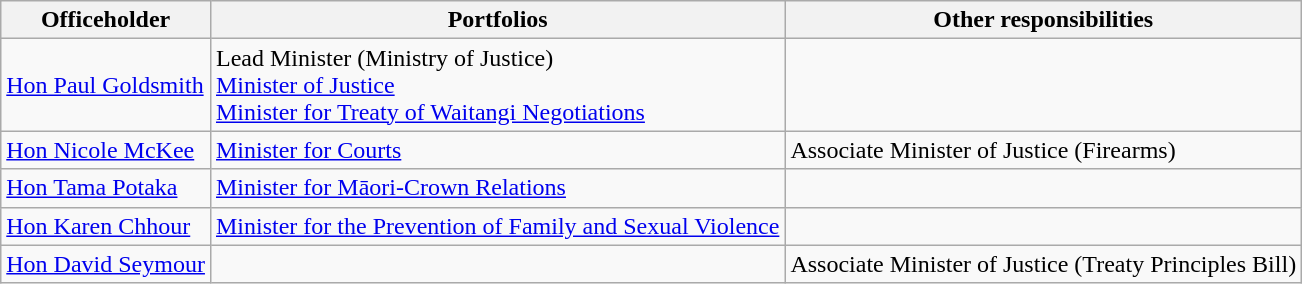<table class="wikitable">
<tr>
<th>Officeholder</th>
<th>Portfolios</th>
<th>Other responsibilities</th>
</tr>
<tr>
<td><a href='#'>Hon Paul Goldsmith</a></td>
<td>Lead Minister (Ministry of Justice)<br><a href='#'>Minister of Justice</a><br><a href='#'>Minister for Treaty of Waitangi Negotiations</a></td>
<td></td>
</tr>
<tr>
<td><a href='#'>Hon Nicole McKee</a></td>
<td><a href='#'>Minister for Courts</a></td>
<td>Associate Minister of Justice (Firearms)</td>
</tr>
<tr>
<td><a href='#'>Hon Tama Potaka</a></td>
<td><a href='#'>Minister for Māori-Crown Relations</a></td>
<td></td>
</tr>
<tr>
<td><a href='#'>Hon Karen Chhour</a></td>
<td><a href='#'>Minister for the Prevention of Family and Sexual Violence</a></td>
<td></td>
</tr>
<tr>
<td><a href='#'>Hon David Seymour</a></td>
<td></td>
<td>Associate Minister of Justice (Treaty Principles Bill)</td>
</tr>
</table>
